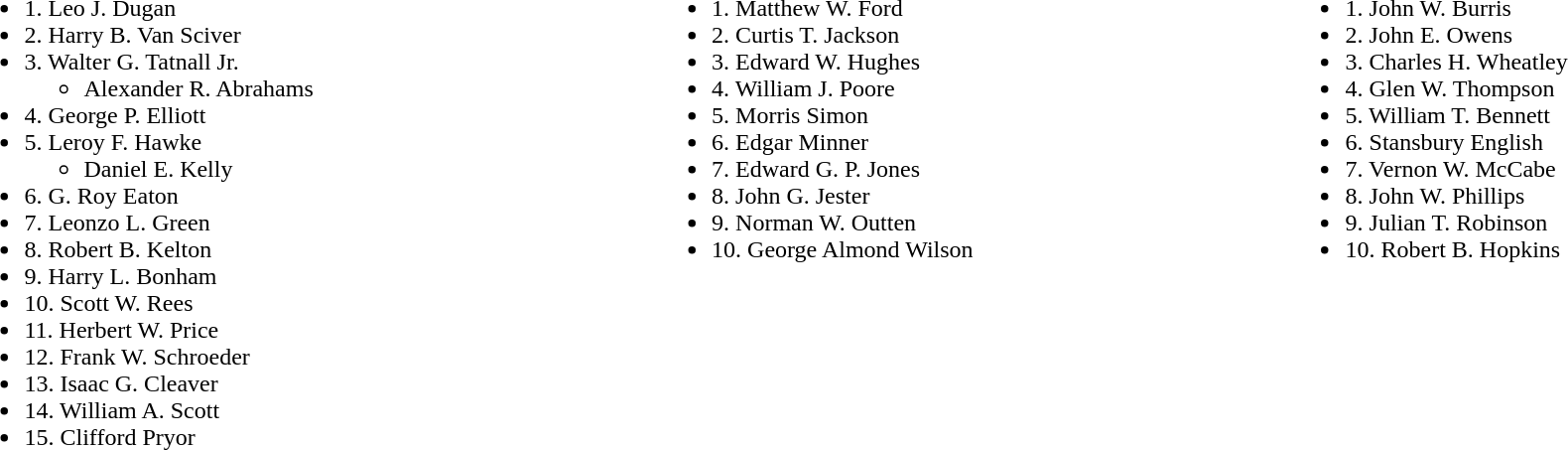<table width=100%>
<tr valign=top>
<td><br><ul><li>1. Leo J. Dugan</li><li>2. Harry B. Van Sciver</li><li>3. Walter G. Tatnall Jr.<ul><li>Alexander R. Abrahams</li></ul></li><li>4. George P. Elliott</li><li>5. Leroy F. Hawke<ul><li>Daniel E. Kelly</li></ul></li><li>6. G. Roy Eaton</li><li>7. Leonzo L. Green</li><li>8. Robert B. Kelton</li><li>9. Harry L. Bonham</li><li>10. Scott W. Rees</li><li>11. Herbert W. Price</li><li>12. Frank W. Schroeder</li><li>13. Isaac G. Cleaver</li><li>14. William A. Scott</li><li>15. Clifford Pryor</li></ul></td>
<td><br><ul><li>1. Matthew W. Ford</li><li>2. Curtis T. Jackson</li><li>3. Edward W. Hughes</li><li>4. William J. Poore</li><li>5. Morris Simon</li><li>6. Edgar Minner</li><li>7. Edward G. P. Jones</li><li>8. John G. Jester</li><li>9. Norman W. Outten</li><li>10. George Almond Wilson</li></ul></td>
<td><br><ul><li>1. John W. Burris</li><li>2. John E. Owens</li><li>3. Charles H. Wheatley</li><li>4. Glen W. Thompson</li><li>5. William T. Bennett</li><li>6. Stansbury English</li><li>7. Vernon W. McCabe</li><li>8. John W. Phillips</li><li>9. Julian T. Robinson</li><li>10. Robert B. Hopkins</li></ul></td>
</tr>
</table>
